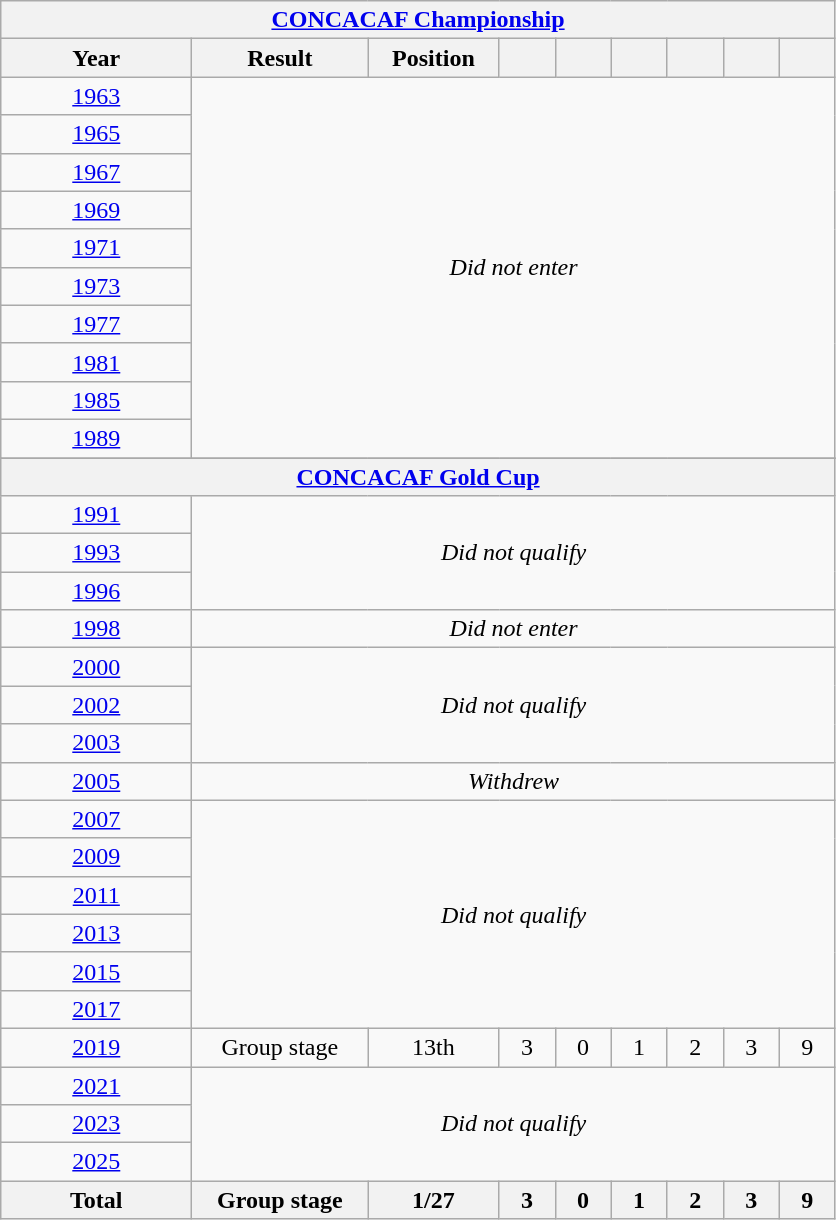<table class="wikitable" style="text-align: center;">
<tr>
<th colspan=9><a href='#'>CONCACAF Championship</a></th>
</tr>
<tr>
<th style="width:120px;">Year</th>
<th style="width:110px;">Result</th>
<th style="width:80px;">Position</th>
<th style="width:30px;"></th>
<th style="width:30px;"></th>
<th style="width:30px;"></th>
<th style="width:30px;"></th>
<th style="width:30px;"></th>
<th style="width:30px;"></th>
</tr>
<tr>
<td> <a href='#'>1963</a></td>
<td rowspan=10 colspan=8><em>Did not enter</em></td>
</tr>
<tr>
<td> <a href='#'>1965</a></td>
</tr>
<tr>
<td> <a href='#'>1967</a></td>
</tr>
<tr>
<td> <a href='#'>1969</a></td>
</tr>
<tr>
<td> <a href='#'>1971</a></td>
</tr>
<tr>
<td> <a href='#'>1973</a></td>
</tr>
<tr>
<td> <a href='#'>1977</a></td>
</tr>
<tr>
<td> <a href='#'>1981</a></td>
</tr>
<tr>
<td><a href='#'>1985</a></td>
</tr>
<tr>
<td><a href='#'>1989</a></td>
</tr>
<tr>
</tr>
<tr>
<th colspan=9><a href='#'>CONCACAF Gold Cup</a></th>
</tr>
<tr>
<td> <a href='#'>1991</a></td>
<td rowspan=3 colspan=8><em>Did not qualify</em></td>
</tr>
<tr>
<td>  <a href='#'>1993</a></td>
</tr>
<tr>
<td> <a href='#'>1996</a></td>
</tr>
<tr>
<td> <a href='#'>1998</a></td>
<td colspan=8><em>Did not enter</em></td>
</tr>
<tr>
<td> <a href='#'>2000</a></td>
<td rowspan=3 colspan=8><em>Did not qualify</em></td>
</tr>
<tr>
<td> <a href='#'>2002</a></td>
</tr>
<tr>
<td>  <a href='#'>2003</a></td>
</tr>
<tr>
<td> <a href='#'>2005</a></td>
<td colspan=8><em>Withdrew</em></td>
</tr>
<tr>
<td> <a href='#'>2007</a></td>
<td rowspan=6 colspan=8><em>Did not qualify</em></td>
</tr>
<tr>
<td> <a href='#'>2009</a></td>
</tr>
<tr>
<td> <a href='#'>2011</a></td>
</tr>
<tr>
<td> <a href='#'>2013</a></td>
</tr>
<tr>
<td>  <a href='#'>2015</a></td>
</tr>
<tr>
<td> <a href='#'>2017</a></td>
</tr>
<tr>
<td>   <a href='#'>2019</a></td>
<td>Group stage</td>
<td>13th</td>
<td>3</td>
<td>0</td>
<td>1</td>
<td>2</td>
<td>3</td>
<td>9</td>
</tr>
<tr>
<td> <a href='#'>2021</a></td>
<td colspan=8 rowspan=3><em>Did not qualify</em></td>
</tr>
<tr>
<td>  <a href='#'>2023</a></td>
</tr>
<tr>
<td>  <a href='#'>2025</a></td>
</tr>
<tr>
<th>Total</th>
<th>Group stage</th>
<th>1/27</th>
<th>3</th>
<th>0</th>
<th>1</th>
<th>2</th>
<th>3</th>
<th>9</th>
</tr>
</table>
